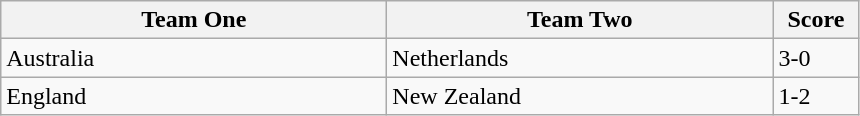<table class="wikitable">
<tr>
<th width=250>Team One</th>
<th width=250>Team Two</th>
<th width=50>Score</th>
</tr>
<tr>
<td> Australia</td>
<td> Netherlands</td>
<td>3-0</td>
</tr>
<tr>
<td> England</td>
<td> New Zealand</td>
<td>1-2</td>
</tr>
</table>
